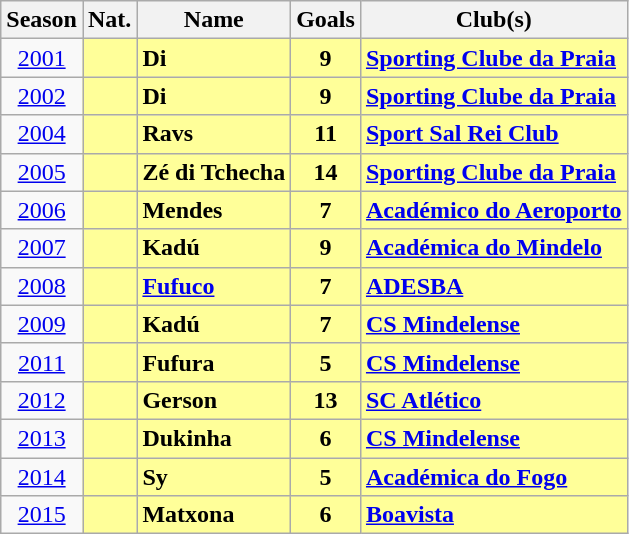<table class="wikitable" style="text-align:center">
<tr>
<th>Season</th>
<th>Nat.</th>
<th>Name</th>
<th>Goals</th>
<th>Club(s)</th>
</tr>
<tr>
<td><a href='#'>2001</a></td>
<td style="background:#FFFF99"></td>
<td style="background:#FFFF99"  align=left><strong>Di</strong></td>
<td style="background:#FFFF99"><strong>9</strong></td>
<td style="background:#FFFF99" align=left><strong><a href='#'>Sporting Clube da Praia</a></strong></td>
</tr>
<tr>
<td><a href='#'>2002</a></td>
<td style="background:#FFFF99"></td>
<td style="background:#FFFF99"  align=left><strong>Di</strong></td>
<td style="background:#FFFF99"><strong>9</strong></td>
<td style="background:#FFFF99" align=left><strong><a href='#'>Sporting Clube da Praia</a></strong></td>
</tr>
<tr>
<td><a href='#'>2004</a></td>
<td style="background:#FFFF99"></td>
<td style="background:#FFFF99"  align=left><strong>Ravs</strong></td>
<td style="background:#FFFF99"><strong>11</strong></td>
<td style="background:#FFFF99" align=left><strong><a href='#'>Sport Sal Rei Club</a></strong></td>
</tr>
<tr>
<td><a href='#'>2005</a></td>
<td style="background:#FFFF99"></td>
<td style="background:#FFFF99"  align=left><strong>Zé di Tchecha</strong></td>
<td style="background:#FFFF99"><strong>14</strong></td>
<td style="background:#FFFF99" align=left><strong><a href='#'>Sporting Clube da Praia</a></strong></td>
</tr>
<tr>
<td><a href='#'>2006</a></td>
<td style="background:#FFFF99"></td>
<td style="background:#FFFF99"  align=left><strong>Mendes</strong></td>
<td style="background:#FFFF99"><strong>7</strong></td>
<td style="background:#FFFF99" align=left><strong><a href='#'>Académico do Aeroporto</a></strong></td>
</tr>
<tr>
<td><a href='#'>2007</a></td>
<td style="background:#FFFF99"></td>
<td style="background:#FFFF99"  align=left><strong>Kadú</strong></td>
<td style="background:#FFFF99"><strong>9</strong></td>
<td style="background:#FFFF99" align=left><strong><a href='#'>Académica do Mindelo</a></strong></td>
</tr>
<tr>
<td><a href='#'>2008</a></td>
<td style="background:#FFFF99"></td>
<td style="background:#FFFF99"  align=left><strong><a href='#'>Fufuco</a></strong></td>
<td style="background:#FFFF99"><strong>7</strong></td>
<td style="background:#FFFF99" align=left><strong><a href='#'>ADESBA</a></strong></td>
</tr>
<tr>
<td><a href='#'>2009</a></td>
<td style="background:#FFFF99"></td>
<td style="background:#FFFF99"  align=left><strong>Kadú</strong></td>
<td style="background:#FFFF99"><strong>7</strong></td>
<td style="background:#FFFF99" align=left><strong><a href='#'>CS Mindelense</a></strong></td>
</tr>
<tr>
<td><a href='#'>2011</a></td>
<td style="background:#FFFF99"></td>
<td style="background:#FFFF99"  align=left><strong>Fufura</strong></td>
<td style="background:#FFFF99"><strong>5</strong></td>
<td style="background:#FFFF99" align=left><strong><a href='#'>CS Mindelense</a></strong></td>
</tr>
<tr>
<td><a href='#'>2012</a></td>
<td style="background:#FFFF99"></td>
<td style="background:#FFFF99"  align=left><strong>Gerson</strong></td>
<td style="background:#FFFF99"><strong>13</strong></td>
<td style="background:#FFFF99" align=left><strong><a href='#'>SC Atlético</a></strong></td>
</tr>
<tr>
<td><a href='#'>2013</a></td>
<td style="background:#FFFF99"></td>
<td style="background:#FFFF99"  align=left><strong>Dukinha</strong></td>
<td style="background:#FFFF99"><strong>6</strong></td>
<td style="background:#FFFF99" align=left><strong><a href='#'>CS Mindelense</a></strong></td>
</tr>
<tr>
<td><a href='#'>2014</a></td>
<td style="background:#FFFF99"></td>
<td style="background:#FFFF99"  align=left><strong>Sy</strong></td>
<td style="background:#FFFF99"><strong>5</strong></td>
<td style="background:#FFFF99" align=left><strong><a href='#'>Académica do Fogo</a></strong></td>
</tr>
<tr>
<td><a href='#'>2015</a></td>
<td style="background:#FFFF99"></td>
<td style="background:#FFFF99"  align=left><strong>Matxona</strong></td>
<td style="background:#FFFF99"><strong>6</strong></td>
<td style="background:#FFFF99" align=left><strong><a href='#'>Boavista</a></strong></td>
</tr>
</table>
